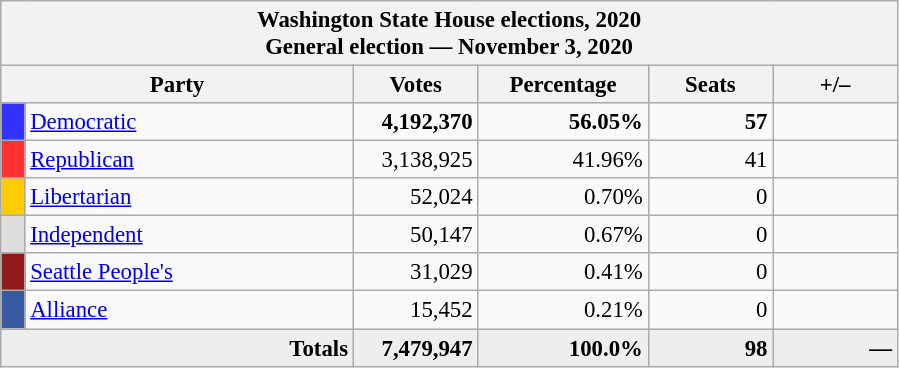<table class="wikitable" style="font-size: 95%;">
<tr>
<th colspan="6">Washington State House elections, 2020<br>General election — November 3, 2020</th>
</tr>
<tr>
<th colspan="2" style="width: 15em">Party</th>
<th style="width: 5em">Votes</th>
<th style="width: 7em">Percentage</th>
<th style="width: 5em">Seats</th>
<th style="width: 5em">+/–</th>
</tr>
<tr>
<th style="background-color:#3333FF; width: 3px"></th>
<td style="width: 130px"><a href='#'>Democratic</a></td>
<td align="right"><strong>4,192,370</strong></td>
<td align="right"><strong>56.05%</strong></td>
<td align="right"><strong>57</strong></td>
<td align="right"></td>
</tr>
<tr>
<th style="background-color:#FF3333; width: 3px"></th>
<td style="width: 130px"><a href='#'>Republican</a></td>
<td align="right">3,138,925</td>
<td align="right">41.96%</td>
<td align="right">41</td>
<td align="right"></td>
</tr>
<tr>
<th style="background-color:#FC0; width: 3px"></th>
<td style="width: 130px"><a href='#'>Libertarian</a></td>
<td align="right">52,024</td>
<td align="right">0.70%</td>
<td align="right">0</td>
<td align="right"></td>
</tr>
<tr>
<th style="background-color:#DDDDDD; width: 3px"></th>
<td style="width: 130px"><a href='#'>Independent</a></td>
<td align="right">50,147</td>
<td align="right">0.67%</td>
<td align="right">0</td>
<td align="right"></td>
</tr>
<tr>
<th style="background-color:#90191C; width 3px"></th>
<td><a href='#'>Seattle People's</a></td>
<td align="right">31,029</td>
<td align="right">0.41%</td>
<td align="right">0</td>
<td align="right"></td>
</tr>
<tr>
<th style="background-color:#385AA3; width: 3px"></th>
<td><a href='#'>Alliance</a></td>
<td align="right">15,452</td>
<td align="right">0.21%</td>
<td align="right">0</td>
<td align="right"></td>
</tr>
<tr bgcolor="#EEEEEE">
<td colspan="2" align="right"><strong>Totals</strong></td>
<td align="right"><strong>7,479,947</strong></td>
<td align="right"><strong>100.0%</strong></td>
<td align="right"><strong>98</strong></td>
<td align="right"><strong>—</strong></td>
</tr>
</table>
